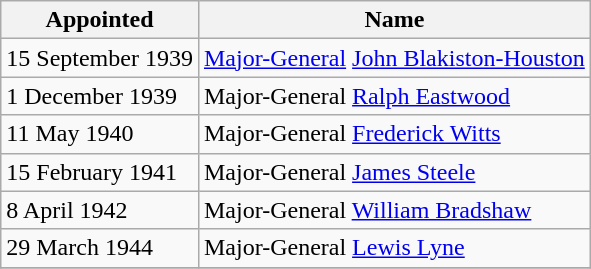<table class="wikitable" style="text-align: left; border-spacing: 2px; border: 1px solid darkgray;">
<tr>
<th>Appointed</th>
<th>Name</th>
</tr>
<tr>
<td>15 September 1939</td>
<td><a href='#'>Major-General</a> <a href='#'>John Blakiston-Houston</a></td>
</tr>
<tr>
<td>1 December 1939</td>
<td>Major-General <a href='#'>Ralph Eastwood</a></td>
</tr>
<tr>
<td>11 May 1940</td>
<td>Major-General <a href='#'>Frederick Witts</a></td>
</tr>
<tr>
<td>15 February 1941</td>
<td>Major-General <a href='#'>James Steele</a></td>
</tr>
<tr>
<td>8 April 1942</td>
<td>Major-General <a href='#'>William Bradshaw</a></td>
</tr>
<tr>
<td>29 March 1944</td>
<td>Major-General <a href='#'>Lewis Lyne</a></td>
</tr>
<tr>
</tr>
</table>
